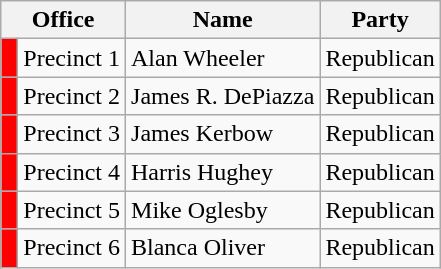<table class="wikitable">
<tr>
<th colspan="2"  style="text-align:center; vertical-align:bottom;"><strong>Office</strong></th>
<th style="text-align:center; vertical-align:bottom;"><strong>Name</strong></th>
<th style="text-align:center; vertical-align:bottom;"><strong>Party</strong></th>
</tr>
<tr>
<td bgcolor=red> </td>
<td>Precinct 1</td>
<td>Alan Wheeler</td>
<td>Republican</td>
</tr>
<tr>
<td bgcolor=red> </td>
<td>Precinct 2</td>
<td>James R. DePiazza</td>
<td>Republican</td>
</tr>
<tr>
<td bgcolor=red> </td>
<td>Precinct 3</td>
<td>James Kerbow</td>
<td>Republican</td>
</tr>
<tr>
<td bgcolor=red> </td>
<td>Precinct 4</td>
<td>Harris Hughey</td>
<td>Republican</td>
</tr>
<tr>
<td bgcolor=red> </td>
<td>Precinct 5</td>
<td>Mike Oglesby</td>
<td>Republican</td>
</tr>
<tr>
<td bgcolor=red> </td>
<td>Precinct 6</td>
<td>Blanca Oliver</td>
<td>Republican</td>
</tr>
</table>
